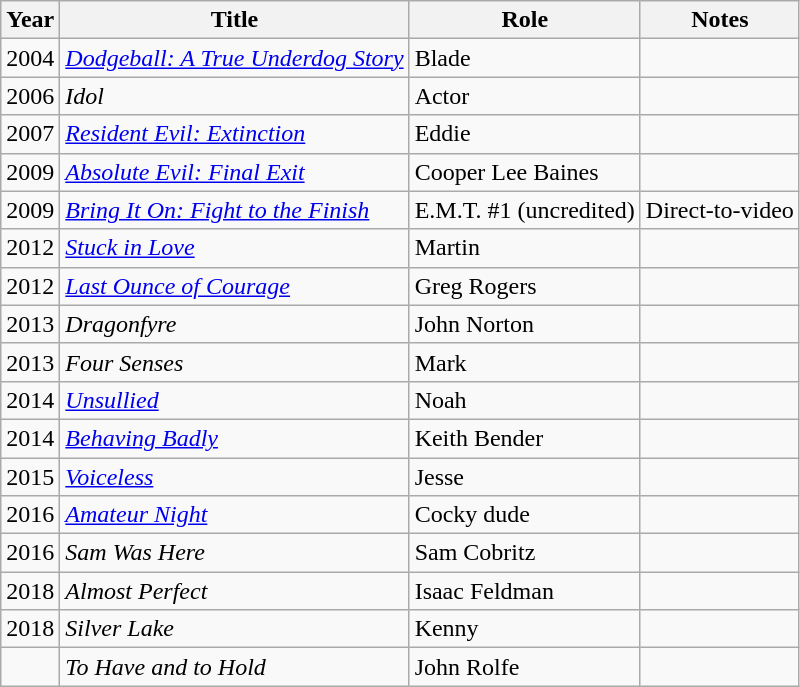<table class="wikitable sortable">
<tr>
<th>Year</th>
<th>Title</th>
<th>Role</th>
<th class="unsortable">Notes</th>
</tr>
<tr>
<td>2004</td>
<td><em><a href='#'>Dodgeball: A True Underdog Story</a></em></td>
<td>Blade</td>
<td></td>
</tr>
<tr>
<td>2006</td>
<td><em>Idol</em></td>
<td>Actor</td>
<td></td>
</tr>
<tr>
<td>2007</td>
<td><em><a href='#'>Resident Evil: Extinction</a></em></td>
<td>Eddie</td>
<td></td>
</tr>
<tr>
<td>2009</td>
<td><em><a href='#'>Absolute Evil: Final Exit</a></em></td>
<td>Cooper Lee Baines</td>
<td></td>
</tr>
<tr>
<td>2009</td>
<td><em><a href='#'>Bring It On: Fight to the Finish</a></em></td>
<td>E.M.T. #1 (uncredited)</td>
<td>Direct-to-video</td>
</tr>
<tr>
<td>2012</td>
<td><em><a href='#'>Stuck in Love</a></em></td>
<td>Martin</td>
<td></td>
</tr>
<tr>
<td>2012</td>
<td><em><a href='#'>Last Ounce of Courage</a></em></td>
<td>Greg Rogers</td>
<td></td>
</tr>
<tr>
<td>2013</td>
<td><em>Dragonfyre</em></td>
<td>John Norton</td>
<td></td>
</tr>
<tr>
<td>2013</td>
<td><em>Four Senses</em></td>
<td>Mark</td>
<td></td>
</tr>
<tr>
<td>2014</td>
<td><em><a href='#'>Unsullied</a></em></td>
<td>Noah</td>
<td></td>
</tr>
<tr>
<td>2014</td>
<td><em><a href='#'>Behaving Badly</a></em></td>
<td>Keith Bender</td>
<td></td>
</tr>
<tr>
<td>2015</td>
<td><em><a href='#'>Voiceless</a></em></td>
<td>Jesse</td>
<td></td>
</tr>
<tr>
<td>2016</td>
<td><em><a href='#'>Amateur Night</a></em></td>
<td>Cocky dude</td>
<td></td>
</tr>
<tr>
<td>2016</td>
<td><em>Sam Was Here</em></td>
<td>Sam Cobritz</td>
<td></td>
</tr>
<tr>
<td>2018</td>
<td><em>Almost Perfect</em></td>
<td>Isaac Feldman</td>
<td></td>
</tr>
<tr>
<td>2018</td>
<td><em>Silver Lake</em></td>
<td>Kenny</td>
<td></td>
</tr>
<tr>
<td></td>
<td><em>To Have and to Hold</em></td>
<td>John Rolfe</td>
<td></td>
</tr>
</table>
